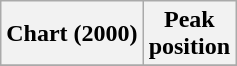<table class="wikitable plainrowheaders">
<tr>
<th scope="col">Chart (2000)</th>
<th scope="col">Peak<br>position</th>
</tr>
<tr>
</tr>
</table>
